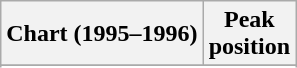<table class="wikitable sortable plainrowheaders" style="text-align:center">
<tr>
<th>Chart (1995–1996)</th>
<th>Peak<br>position</th>
</tr>
<tr>
</tr>
<tr>
</tr>
<tr>
</tr>
<tr>
</tr>
<tr>
</tr>
<tr>
</tr>
<tr>
</tr>
<tr>
</tr>
</table>
